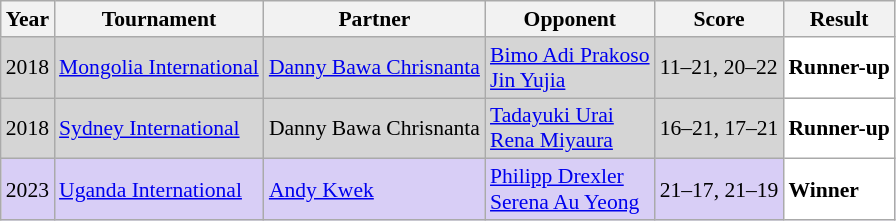<table class="sortable wikitable" style="font-size: 90%;">
<tr>
<th>Year</th>
<th>Tournament</th>
<th>Partner</th>
<th>Opponent</th>
<th>Score</th>
<th>Result</th>
</tr>
<tr style="background:#D5D5D5">
<td align="center">2018</td>
<td align="left"><a href='#'>Mongolia International</a></td>
<td align="left"> <a href='#'>Danny Bawa Chrisnanta</a></td>
<td align="left"> <a href='#'>Bimo Adi Prakoso</a><br> <a href='#'>Jin Yujia</a></td>
<td align="left">11–21, 20–22</td>
<td style="text-align:left; background:white"> <strong>Runner-up</strong></td>
</tr>
<tr style="background:#D5D5D5">
<td align="center">2018</td>
<td align="left"><a href='#'>Sydney International</a></td>
<td align="left"> Danny Bawa Chrisnanta</td>
<td align="left"> <a href='#'>Tadayuki Urai</a><br> <a href='#'>Rena Miyaura</a></td>
<td align="left">16–21, 17–21</td>
<td style="text-align:left; background:white"> <strong>Runner-up</strong></td>
</tr>
<tr style="background:#D8CEF6">
<td align="center">2023</td>
<td align="left"><a href='#'>Uganda International</a></td>
<td align="left"> <a href='#'>Andy Kwek</a></td>
<td align="left"> <a href='#'>Philipp Drexler</a><br> <a href='#'>Serena Au Yeong</a></td>
<td align="left">21–17, 21–19</td>
<td style="text-align:left; background:white"> <strong>Winner</strong></td>
</tr>
</table>
